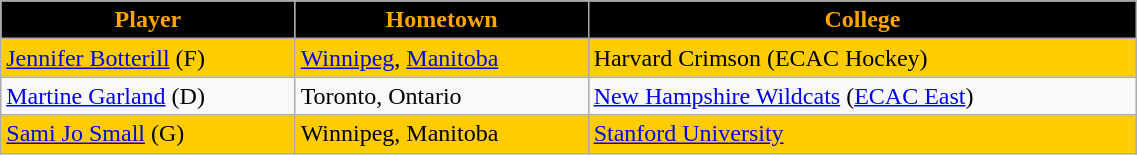<table class="wikitable" width="60%">
<tr align="center" style="background:black;color:orange;">
<td><strong>Player</strong></td>
<td><strong>Hometown</strong></td>
<td><strong>College</strong></td>
</tr>
<tr bgcolor="FFCC00">
<td><a href='#'>Jennifer Botterill</a> (F)</td>
<td> <a href='#'>Winnipeg</a>, <a href='#'>Manitoba</a></td>
<td>Harvard Crimson (ECAC Hockey)</td>
</tr>
<tr>
<td><a href='#'>Martine Garland</a> (D)</td>
<td> Toronto, Ontario</td>
<td><a href='#'>New Hampshire Wildcats</a> (<a href='#'>ECAC East</a>)</td>
</tr>
<tr bgcolor="FFCC00">
<td><a href='#'>Sami Jo Small</a> (G)</td>
<td> Winnipeg, Manitoba</td>
<td><a href='#'>Stanford University</a></td>
</tr>
</table>
